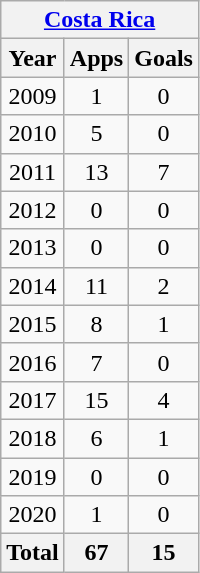<table class="wikitable" style="text-align:center">
<tr>
<th colspan=3><a href='#'>Costa Rica</a></th>
</tr>
<tr>
<th>Year</th>
<th>Apps</th>
<th>Goals</th>
</tr>
<tr>
<td>2009</td>
<td>1</td>
<td>0</td>
</tr>
<tr>
<td>2010</td>
<td>5</td>
<td>0</td>
</tr>
<tr>
<td>2011</td>
<td>13</td>
<td>7</td>
</tr>
<tr>
<td>2012</td>
<td>0</td>
<td>0</td>
</tr>
<tr>
<td>2013</td>
<td>0</td>
<td>0</td>
</tr>
<tr>
<td>2014</td>
<td>11</td>
<td>2</td>
</tr>
<tr>
<td>2015</td>
<td>8</td>
<td>1</td>
</tr>
<tr>
<td>2016</td>
<td>7</td>
<td>0</td>
</tr>
<tr>
<td>2017</td>
<td>15</td>
<td>4</td>
</tr>
<tr>
<td>2018</td>
<td>6</td>
<td>1</td>
</tr>
<tr>
<td>2019</td>
<td>0</td>
<td>0</td>
</tr>
<tr>
<td>2020</td>
<td>1</td>
<td>0</td>
</tr>
<tr>
<th>Total</th>
<th>67</th>
<th>15</th>
</tr>
</table>
